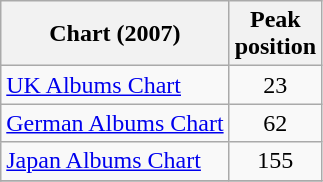<table class="wikitable">
<tr>
<th align="left">Chart (2007)</th>
<th align="left">Peak<br>position</th>
</tr>
<tr>
<td align="left"><a href='#'>UK Albums Chart</a></td>
<td align="center">23</td>
</tr>
<tr>
<td align="left"><a href='#'>German Albums Chart</a></td>
<td align="center">62</td>
</tr>
<tr>
<td align="left"><a href='#'>Japan Albums Chart</a></td>
<td align="center">155</td>
</tr>
<tr>
</tr>
</table>
